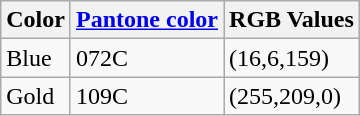<table class="wikitable">
<tr>
<th>Color</th>
<th><a href='#'> Pantone color</a></th>
<th>RGB Values</th>
</tr>
<tr>
<td> Blue</td>
<td>072C</td>
<td>(16,6,159)</td>
</tr>
<tr>
<td> Gold</td>
<td>109C</td>
<td>(255,209,0)</td>
</tr>
</table>
